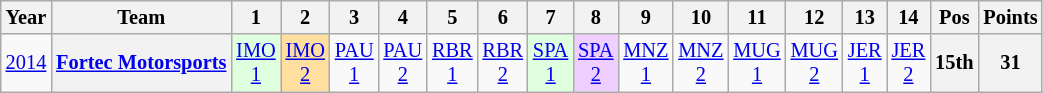<table class="wikitable" style="text-align:center; font-size:85%">
<tr>
<th>Year</th>
<th>Team</th>
<th>1</th>
<th>2</th>
<th>3</th>
<th>4</th>
<th>5</th>
<th>6</th>
<th>7</th>
<th>8</th>
<th>9</th>
<th>10</th>
<th>11</th>
<th>12</th>
<th>13</th>
<th>14</th>
<th>Pos</th>
<th>Points</th>
</tr>
<tr>
<td><a href='#'>2014</a></td>
<th><a href='#'>Fortec Motorsports</a></th>
<td style="background:#DFFFDF;"><a href='#'>IMO<br>1</a><br></td>
<td style="background:#FFDF9F;"><a href='#'>IMO<br>2</a><br></td>
<td style="background:#;"><a href='#'>PAU<br>1</a><br></td>
<td style="background:#;"><a href='#'>PAU<br>2</a><br></td>
<td style="background:#;"><a href='#'>RBR<br>1</a><br></td>
<td style="background:#;"><a href='#'>RBR<br>2</a><br></td>
<td style="background:#DFFFDF;"><a href='#'>SPA<br>1</a><br></td>
<td style="background:#EFCFFF;"><a href='#'>SPA<br>2</a><br></td>
<td style="background:#;"><a href='#'>MNZ<br>1</a><br></td>
<td style="background:#;"><a href='#'>MNZ<br>2</a><br></td>
<td style="background:#;"><a href='#'>MUG<br>1</a><br></td>
<td style="background:#;"><a href='#'>MUG<br>2</a><br></td>
<td style="background:#;"><a href='#'>JER<br>1</a><br></td>
<td style="background:#;"><a href='#'>JER<br>2</a><br></td>
<th>15th</th>
<th>31</th>
</tr>
</table>
